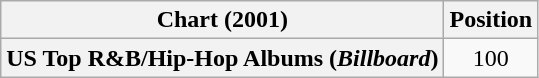<table class="wikitable plainrowheaders" style="text-align:center">
<tr>
<th scope="col">Chart (2001)</th>
<th scope="col">Position</th>
</tr>
<tr>
<th scope="row">US Top R&B/Hip-Hop Albums (<em>Billboard</em>)</th>
<td>100</td>
</tr>
</table>
